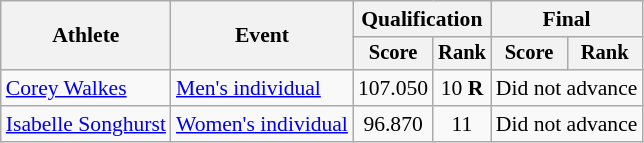<table class=wikitable style=font-size:90%;text-align:center>
<tr>
<th rowspan=2>Athlete</th>
<th rowspan=2>Event</th>
<th colspan=2>Qualification</th>
<th colspan=2>Final</th>
</tr>
<tr style=font-size:95%>
<th>Score</th>
<th>Rank</th>
<th>Score</th>
<th>Rank</th>
</tr>
<tr>
<td align=left><a href='#'>Corey Walkes</a></td>
<td align=left><a href='#'>Men's individual</a></td>
<td>107.050</td>
<td>10 <strong>R</strong></td>
<td colspan=2>Did not advance</td>
</tr>
<tr>
<td align=left><a href='#'>Isabelle Songhurst</a></td>
<td align=left><a href='#'>Women's individual</a></td>
<td>96.870</td>
<td>11</td>
<td colspan=2>Did not advance</td>
</tr>
</table>
